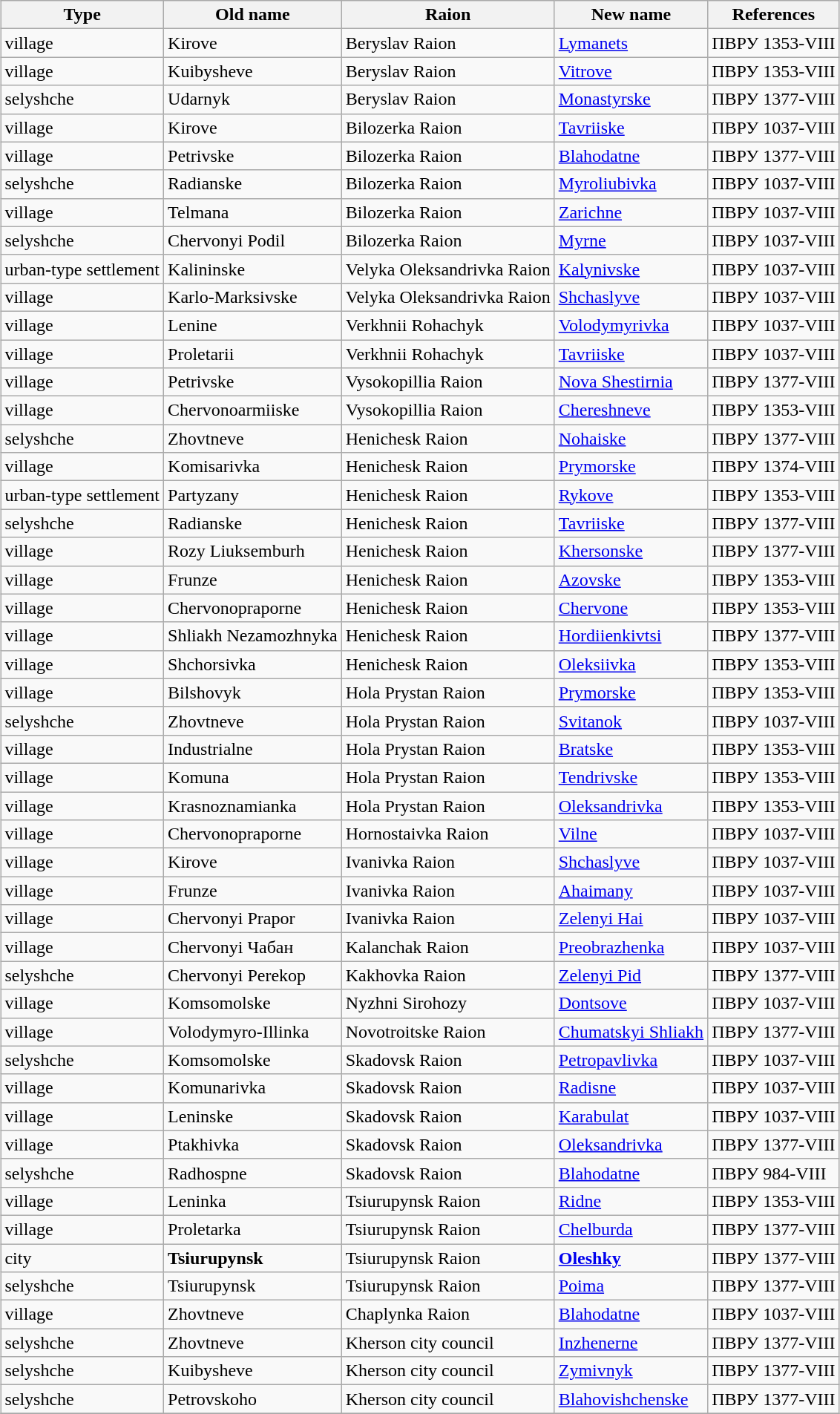<table class="wikitable sortable" style="margin:auto;">
<tr>
<th>Type</th>
<th>Old name</th>
<th>Raion</th>
<th>New name</th>
<th>References</th>
</tr>
<tr>
<td>village</td>
<td>Kirove</td>
<td>Beryslav Raion</td>
<td><a href='#'>Lymanets</a></td>
<td>ПВРУ 1353-VIII</td>
</tr>
<tr>
<td>village</td>
<td>Kuibysheve</td>
<td>Beryslav Raion</td>
<td><a href='#'>Vitrove</a></td>
<td>ПВРУ 1353-VIII</td>
</tr>
<tr>
<td>selyshche</td>
<td>Udarnyk</td>
<td>Beryslav Raion</td>
<td><a href='#'>Monastyrske</a></td>
<td>ПВРУ 1377-VIII</td>
</tr>
<tr>
<td>village</td>
<td>Kirove</td>
<td>Bilozerka Raion</td>
<td><a href='#'>Tavriiske</a></td>
<td>ПВРУ 1037-VIII</td>
</tr>
<tr>
<td>village</td>
<td>Petrivske</td>
<td>Bilozerka Raion</td>
<td><a href='#'>Blahodatne</a></td>
<td>ПВРУ 1377-VIII</td>
</tr>
<tr>
<td>selyshche</td>
<td>Radianske</td>
<td>Bilozerka Raion</td>
<td><a href='#'>Myroliubivka</a></td>
<td>ПВРУ 1037-VIII</td>
</tr>
<tr>
<td>village</td>
<td>Telmana</td>
<td>Bilozerka Raion</td>
<td><a href='#'>Zarichne</a></td>
<td>ПВРУ 1037-VIII</td>
</tr>
<tr>
<td>selyshche</td>
<td>Chervonyi Podil</td>
<td>Bilozerka Raion</td>
<td><a href='#'>Myrne</a></td>
<td>ПВРУ 1037-VIII</td>
</tr>
<tr>
<td>urban-type settlement</td>
<td>Kalininske</td>
<td>Velyka Oleksandrivka Raion</td>
<td><a href='#'>Kalynivske</a></td>
<td>ПВРУ 1037-VIII</td>
</tr>
<tr>
<td>village</td>
<td>Karlo-Marksivske</td>
<td>Velyka Oleksandrivka Raion</td>
<td><a href='#'>Shchaslyve</a></td>
<td>ПВРУ 1037-VIII</td>
</tr>
<tr>
<td>village</td>
<td>Lenine</td>
<td>Verkhnii Rohachyk</td>
<td><a href='#'>Volodymyrivka</a></td>
<td>ПВРУ 1037-VIII</td>
</tr>
<tr>
<td>village</td>
<td>Proletarii</td>
<td>Verkhnii Rohachyk</td>
<td><a href='#'>Tavriiske</a></td>
<td>ПВРУ 1037-VIII</td>
</tr>
<tr>
<td>village</td>
<td>Petrivske</td>
<td>Vysokopillia Raion</td>
<td><a href='#'>Nova Shestirnia</a></td>
<td>ПВРУ 1377-VIII</td>
</tr>
<tr>
<td>village</td>
<td>Chervonoarmiiske</td>
<td>Vysokopillia Raion</td>
<td><a href='#'>Chereshneve</a></td>
<td>ПВРУ 1353-VIII</td>
</tr>
<tr>
<td>selyshche</td>
<td>Zhovtneve</td>
<td>Henichesk Raion</td>
<td><a href='#'>Nohaiske</a></td>
<td>ПВРУ 1377-VIII</td>
</tr>
<tr>
<td>village</td>
<td>Komisarivka</td>
<td>Henichesk Raion</td>
<td><a href='#'>Prymorske</a></td>
<td>ПВРУ 1374-VIII</td>
</tr>
<tr>
<td>urban-type settlement</td>
<td>Partyzany</td>
<td>Henichesk Raion</td>
<td><a href='#'>Rykove</a></td>
<td>ПВРУ 1353-VIII</td>
</tr>
<tr>
<td>selyshche</td>
<td>Radianske</td>
<td>Henichesk Raion</td>
<td><a href='#'>Tavriiske</a></td>
<td>ПВРУ 1377-VIII</td>
</tr>
<tr>
<td>village</td>
<td>Rozy Liuksemburh</td>
<td>Henichesk Raion</td>
<td><a href='#'>Khersonske</a></td>
<td>ПВРУ 1377-VIII</td>
</tr>
<tr>
<td>village</td>
<td>Frunze</td>
<td>Henichesk Raion</td>
<td><a href='#'>Azovske</a></td>
<td>ПВРУ 1353-VIII</td>
</tr>
<tr>
<td>village</td>
<td>Chervonopraporne</td>
<td>Henichesk Raion</td>
<td><a href='#'>Chervone</a></td>
<td>ПВРУ 1353-VIII</td>
</tr>
<tr>
<td>village</td>
<td>Shliakh Nezamozhnykа</td>
<td>Henichesk Raion</td>
<td><a href='#'>Hordiienkivtsi</a></td>
<td>ПВРУ 1377-VIII</td>
</tr>
<tr>
<td>village</td>
<td>Shchorsivka</td>
<td>Henichesk Raion</td>
<td><a href='#'>Oleksiivka</a></td>
<td>ПВРУ 1353-VIII</td>
</tr>
<tr>
<td>village</td>
<td>Bilshovyk</td>
<td>Hola Prystan Raion</td>
<td><a href='#'>Prymorske</a></td>
<td>ПВРУ 1353-VIII</td>
</tr>
<tr>
<td>selyshche</td>
<td>Zhovtneve</td>
<td>Hola Prystan Raion</td>
<td><a href='#'>Svitanok</a></td>
<td>ПВРУ 1037-VIII</td>
</tr>
<tr>
<td>village</td>
<td>Industrialne</td>
<td>Hola Prystan Raion</td>
<td><a href='#'>Bratske</a></td>
<td>ПВРУ 1353-VIII</td>
</tr>
<tr>
<td>village</td>
<td>Komuna</td>
<td>Hola Prystan Raion</td>
<td><a href='#'>Tendrivske</a></td>
<td>ПВРУ 1353-VIII</td>
</tr>
<tr>
<td>village</td>
<td>Krasnoznamianka</td>
<td>Hola Prystan Raion</td>
<td><a href='#'>Oleksandrivka</a></td>
<td>ПВРУ 1353-VIII</td>
</tr>
<tr>
<td>village</td>
<td>Chervonopraporne</td>
<td>Hornostaivka Raion</td>
<td><a href='#'>Vilne</a></td>
<td>ПВРУ 1037-VIII</td>
</tr>
<tr>
<td>village</td>
<td>Kirove</td>
<td>Ivanivka Raion</td>
<td><a href='#'>Shchaslyve</a></td>
<td>ПВРУ 1037-VIII</td>
</tr>
<tr>
<td>village</td>
<td>Frunze</td>
<td>Ivanivka Raion</td>
<td><a href='#'>Ahaimany</a></td>
<td>ПВРУ 1037-VIII</td>
</tr>
<tr>
<td>village</td>
<td>Chervonyi Prapor</td>
<td>Ivanivka Raion</td>
<td><a href='#'>Zelenyi Hai</a></td>
<td>ПВРУ 1037-VIII</td>
</tr>
<tr>
<td>village</td>
<td>Chervonyi Чабан</td>
<td>Kalanchak Raion</td>
<td><a href='#'>Preobrazhenka</a></td>
<td>ПВРУ 1037-VIII</td>
</tr>
<tr>
<td>selyshche</td>
<td>Chervonyi Perekop</td>
<td>Kakhovka Raion</td>
<td><a href='#'>Zelenyi Pid</a></td>
<td>ПВРУ 1377-VIII</td>
</tr>
<tr>
<td>village</td>
<td>Komsomolske</td>
<td>Nyzhni Sirohozy</td>
<td><a href='#'>Dontsove</a></td>
<td>ПВРУ 1037-VIII</td>
</tr>
<tr>
<td>village</td>
<td>Volodymyro-Illinka</td>
<td>Novotroitske Raion</td>
<td><a href='#'>Chumatskyi Shliakh</a></td>
<td>ПВРУ 1377-VIII</td>
</tr>
<tr>
<td>selyshche</td>
<td>Komsomolske</td>
<td>Skadovsk Raion</td>
<td><a href='#'>Petropavlivka</a></td>
<td>ПВРУ 1037-VIII</td>
</tr>
<tr>
<td>village</td>
<td>Komunarivka</td>
<td>Skadovsk Raion</td>
<td><a href='#'>Radisne</a></td>
<td>ПВРУ 1037-VIII</td>
</tr>
<tr>
<td>village</td>
<td>Leninske</td>
<td>Skadovsk Raion</td>
<td><a href='#'>Karabulat</a></td>
<td>ПВРУ 1037-VIII</td>
</tr>
<tr>
<td>village</td>
<td>Ptakhivka</td>
<td>Skadovsk Raion</td>
<td><a href='#'>Oleksandrivka</a></td>
<td>ПВРУ 1377-VIII</td>
</tr>
<tr>
<td>selyshche</td>
<td>Radhospne</td>
<td>Skadovsk Raion</td>
<td><a href='#'>Blahodatne</a></td>
<td>ПВРУ 984-VIII</td>
</tr>
<tr>
<td>village</td>
<td>Leninka</td>
<td>Tsiurupynsk Raion</td>
<td><a href='#'>Ridne</a></td>
<td>ПВРУ 1353-VIII</td>
</tr>
<tr>
<td>village</td>
<td>Proletarka</td>
<td>Tsiurupynsk Raion</td>
<td><a href='#'>Chelburda</a></td>
<td>ПВРУ 1377-VIII</td>
</tr>
<tr>
<td>city</td>
<td><strong>Tsiurupynsk</strong></td>
<td>Tsiurupynsk Raion</td>
<td><strong><a href='#'>Oleshky</a></strong></td>
<td>ПВРУ 1377-VIII</td>
</tr>
<tr>
<td>selyshche</td>
<td>Tsiurupynsk</td>
<td>Tsiurupynsk Raion</td>
<td><a href='#'>Poima</a></td>
<td>ПВРУ 1377-VIII</td>
</tr>
<tr>
<td>village</td>
<td>Zhovtneve</td>
<td>Chaplynka Raion</td>
<td><a href='#'>Blahodatne</a></td>
<td>ПВРУ 1037-VIII</td>
</tr>
<tr>
<td>selyshche</td>
<td>Zhovtneve</td>
<td>Kherson city council</td>
<td><a href='#'>Inzhenerne</a></td>
<td>ПВРУ 1377-VIII</td>
</tr>
<tr>
<td>selyshche</td>
<td>Kuibysheve</td>
<td>Kherson city council</td>
<td><a href='#'>Zymivnyk</a></td>
<td>ПВРУ 1377-VIII</td>
</tr>
<tr>
<td>selyshche</td>
<td>Petrovskoho</td>
<td>Kherson city council</td>
<td><a href='#'>Blahovishchenske</a></td>
<td>ПВРУ 1377-VIII</td>
</tr>
<tr>
</tr>
</table>
